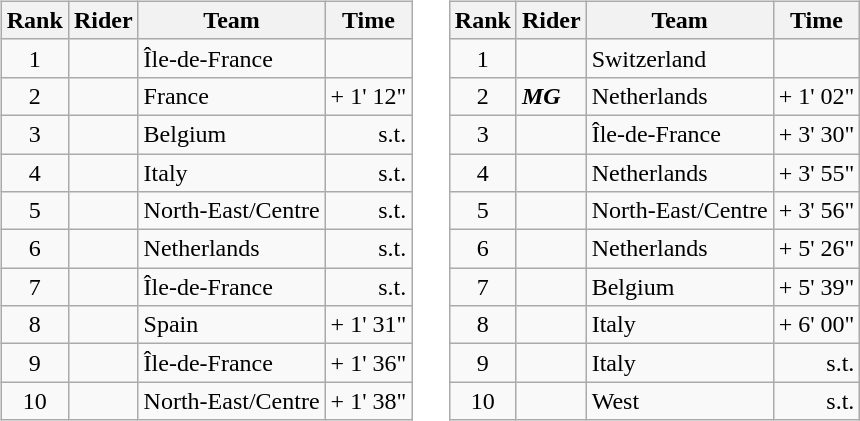<table>
<tr>
<td><br><table class="wikitable">
<tr>
<th scope="col">Rank</th>
<th scope="col">Rider</th>
<th scope="col">Team</th>
<th scope="col">Time</th>
</tr>
<tr>
<td style="text-align:center;">1</td>
<td></td>
<td>Île-de-France</td>
<td style="text-align:right;"></td>
</tr>
<tr>
<td style="text-align:center;">2</td>
<td></td>
<td>France</td>
<td style="text-align:right;">+ 1' 12"</td>
</tr>
<tr>
<td style="text-align:center;">3</td>
<td></td>
<td>Belgium</td>
<td style="text-align:right;">s.t.</td>
</tr>
<tr>
<td style="text-align:center;">4</td>
<td></td>
<td>Italy</td>
<td style="text-align:right;">s.t.</td>
</tr>
<tr>
<td style="text-align:center;">5</td>
<td></td>
<td>North-East/Centre</td>
<td style="text-align:right;">s.t.</td>
</tr>
<tr>
<td style="text-align:center;">6</td>
<td></td>
<td>Netherlands</td>
<td style="text-align:right;">s.t.</td>
</tr>
<tr>
<td style="text-align:center;">7</td>
<td></td>
<td>Île-de-France</td>
<td style="text-align:right;">s.t.</td>
</tr>
<tr>
<td style="text-align:center;">8</td>
<td></td>
<td>Spain</td>
<td style="text-align:right;">+ 1' 31"</td>
</tr>
<tr>
<td style="text-align:center;">9</td>
<td></td>
<td>Île-de-France</td>
<td style="text-align:right;">+ 1' 36"</td>
</tr>
<tr>
<td style="text-align:center;">10</td>
<td></td>
<td>North-East/Centre</td>
<td style="text-align:right;">+ 1' 38"</td>
</tr>
</table>
</td>
<td></td>
<td><br><table class="wikitable">
<tr>
<th scope="col">Rank</th>
<th scope="col">Rider</th>
<th scope="col">Team</th>
<th scope="col">Time</th>
</tr>
<tr>
<td style="text-align:center;">1</td>
<td>  </td>
<td>Switzerland</td>
<td style="text-align:right;"></td>
</tr>
<tr>
<td style="text-align:center;">2</td>
<td> <strong><em>MG</em></strong></td>
<td>Netherlands</td>
<td style="text-align:right;">+ 1' 02"</td>
</tr>
<tr>
<td style="text-align:center;">3</td>
<td></td>
<td>Île-de-France</td>
<td style="text-align:right;">+ 3' 30"</td>
</tr>
<tr>
<td style="text-align:center;">4</td>
<td></td>
<td>Netherlands</td>
<td style="text-align:right;">+ 3' 55"</td>
</tr>
<tr>
<td style="text-align:center;">5</td>
<td></td>
<td>North-East/Centre</td>
<td style="text-align:right;">+ 3' 56"</td>
</tr>
<tr>
<td style="text-align:center;">6</td>
<td></td>
<td>Netherlands</td>
<td style="text-align:right;">+ 5' 26"</td>
</tr>
<tr>
<td style="text-align:center;">7</td>
<td></td>
<td>Belgium</td>
<td style="text-align:right;">+ 5' 39"</td>
</tr>
<tr>
<td style="text-align:center;">8</td>
<td></td>
<td>Italy</td>
<td style="text-align:right;">+ 6' 00"</td>
</tr>
<tr>
<td style="text-align:center;">9</td>
<td></td>
<td>Italy</td>
<td style="text-align:right;">s.t.</td>
</tr>
<tr>
<td style="text-align:center;">10</td>
<td></td>
<td>West</td>
<td style="text-align:right;">s.t.</td>
</tr>
</table>
</td>
</tr>
</table>
